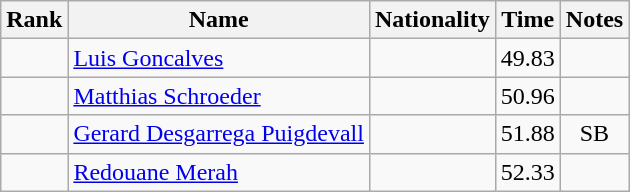<table class="wikitable sortable" style="text-align:center">
<tr>
<th>Rank</th>
<th>Name</th>
<th>Nationality</th>
<th>Time</th>
<th>Notes</th>
</tr>
<tr>
<td></td>
<td align=left><a href='#'>Luis Goncalves</a></td>
<td align=left></td>
<td>49.83</td>
<td></td>
</tr>
<tr>
<td></td>
<td align=left><a href='#'>Matthias Schroeder</a></td>
<td align=left></td>
<td>50.96</td>
<td></td>
</tr>
<tr>
<td></td>
<td align=left><a href='#'>Gerard Desgarrega Puigdevall</a></td>
<td align=left></td>
<td>51.88</td>
<td>SB</td>
</tr>
<tr>
<td></td>
<td align=left><a href='#'>Redouane Merah</a></td>
<td align=left></td>
<td>52.33</td>
<td></td>
</tr>
</table>
